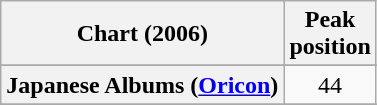<table class="wikitable sortable plainrowheaders" style="text-align:center">
<tr>
<th scope="col">Chart (2006)</th>
<th scope="col">Peak<br>position</th>
</tr>
<tr>
</tr>
<tr>
</tr>
<tr>
</tr>
<tr>
</tr>
<tr>
</tr>
<tr>
</tr>
<tr>
</tr>
<tr>
</tr>
<tr>
</tr>
<tr>
</tr>
<tr>
</tr>
<tr>
<th scope="row">Japanese Albums (<a href='#'>Oricon</a>)</th>
<td>44</td>
</tr>
<tr>
</tr>
<tr>
</tr>
<tr>
</tr>
<tr>
</tr>
<tr>
</tr>
<tr>
</tr>
<tr>
</tr>
<tr>
</tr>
</table>
